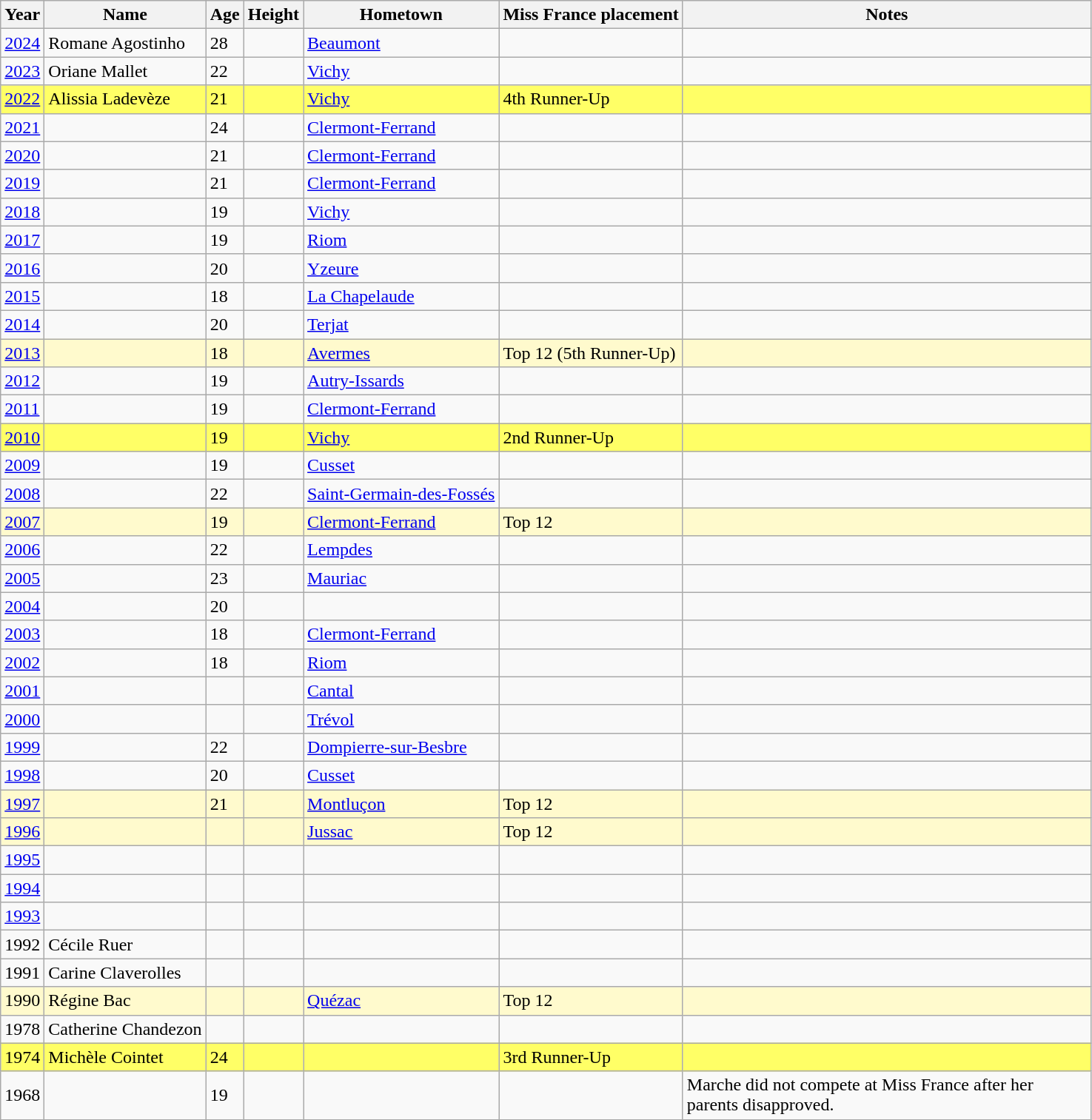<table class="wikitable sortable">
<tr>
<th>Year</th>
<th>Name</th>
<th>Age</th>
<th>Height</th>
<th>Hometown</th>
<th>Miss France placement</th>
<th width=360>Notes</th>
</tr>
<tr>
<td><a href='#'>2024</a></td>
<td>Romane Agostinho</td>
<td>28</td>
<td></td>
<td><a href='#'>Beaumont</a></td>
<td></td>
</tr>
<tr>
<td><a href='#'>2023</a></td>
<td>Oriane Mallet</td>
<td>22</td>
<td></td>
<td><a href='#'>Vichy</a></td>
<td></td>
<td></td>
</tr>
<tr bgcolor=#FFFF66>
<td><a href='#'>2022</a></td>
<td>Alissia Ladevèze</td>
<td>21</td>
<td></td>
<td><a href='#'>Vichy</a></td>
<td>4th Runner-Up</td>
<td></td>
</tr>
<tr>
<td><a href='#'>2021</a></td>
<td></td>
<td>24</td>
<td></td>
<td><a href='#'>Clermont-Ferrand</a></td>
<td></td>
<td></td>
</tr>
<tr>
<td><a href='#'>2020</a></td>
<td></td>
<td>21</td>
<td></td>
<td><a href='#'>Clermont-Ferrand</a></td>
<td></td>
<td></td>
</tr>
<tr>
<td><a href='#'>2019</a></td>
<td></td>
<td>21</td>
<td></td>
<td><a href='#'>Clermont-Ferrand</a></td>
<td></td>
<td></td>
</tr>
<tr>
<td><a href='#'>2018</a></td>
<td></td>
<td>19</td>
<td></td>
<td><a href='#'>Vichy</a></td>
<td></td>
<td></td>
</tr>
<tr>
<td><a href='#'>2017</a></td>
<td></td>
<td>19</td>
<td></td>
<td><a href='#'>Riom</a></td>
<td></td>
<td></td>
</tr>
<tr>
<td><a href='#'>2016</a></td>
<td></td>
<td>20</td>
<td></td>
<td><a href='#'>Yzeure</a></td>
<td></td>
<td></td>
</tr>
<tr>
<td><a href='#'>2015</a></td>
<td></td>
<td>18</td>
<td></td>
<td><a href='#'>La Chapelaude</a></td>
<td></td>
<td></td>
</tr>
<tr>
<td><a href='#'>2014</a></td>
<td></td>
<td>20</td>
<td></td>
<td><a href='#'>Terjat</a></td>
<td></td>
<td></td>
</tr>
<tr bgcolor=#FFFACD>
<td><a href='#'>2013</a></td>
<td></td>
<td>18</td>
<td></td>
<td><a href='#'>Avermes</a></td>
<td>Top 12 (5th Runner-Up)</td>
<td></td>
</tr>
<tr>
<td><a href='#'>2012</a></td>
<td></td>
<td>19</td>
<td></td>
<td><a href='#'>Autry-Issards</a></td>
<td></td>
<td></td>
</tr>
<tr>
<td><a href='#'>2011</a></td>
<td></td>
<td>19</td>
<td></td>
<td><a href='#'>Clermont-Ferrand</a></td>
<td></td>
<td></td>
</tr>
<tr bgcolor=#FFFF66>
<td><a href='#'>2010</a></td>
<td></td>
<td>19</td>
<td></td>
<td><a href='#'>Vichy</a></td>
<td>2nd Runner-Up</td>
<td></td>
</tr>
<tr>
<td><a href='#'>2009</a></td>
<td></td>
<td>19</td>
<td></td>
<td><a href='#'>Cusset</a></td>
<td></td>
<td></td>
</tr>
<tr>
<td><a href='#'>2008</a></td>
<td></td>
<td>22</td>
<td></td>
<td><a href='#'>Saint-Germain-des-Fossés</a></td>
<td></td>
<td></td>
</tr>
<tr bgcolor=#FFFACD>
<td><a href='#'>2007</a></td>
<td></td>
<td>19</td>
<td></td>
<td><a href='#'>Clermont-Ferrand</a></td>
<td>Top 12</td>
<td></td>
</tr>
<tr>
<td><a href='#'>2006</a></td>
<td></td>
<td>22</td>
<td></td>
<td><a href='#'>Lempdes</a></td>
<td></td>
<td></td>
</tr>
<tr>
<td><a href='#'>2005</a></td>
<td></td>
<td>23</td>
<td></td>
<td><a href='#'>Mauriac</a></td>
<td></td>
<td></td>
</tr>
<tr>
<td><a href='#'>2004</a></td>
<td></td>
<td>20</td>
<td></td>
<td></td>
<td></td>
<td></td>
</tr>
<tr>
<td><a href='#'>2003</a></td>
<td></td>
<td>18</td>
<td></td>
<td><a href='#'>Clermont-Ferrand</a></td>
<td></td>
<td></td>
</tr>
<tr>
<td><a href='#'>2002</a></td>
<td></td>
<td>18</td>
<td></td>
<td><a href='#'>Riom</a></td>
<td></td>
<td></td>
</tr>
<tr>
<td><a href='#'>2001</a></td>
<td></td>
<td></td>
<td></td>
<td><a href='#'>Cantal</a></td>
<td></td>
<td></td>
</tr>
<tr>
<td><a href='#'>2000</a></td>
<td></td>
<td></td>
<td></td>
<td><a href='#'>Trévol</a></td>
<td></td>
<td></td>
</tr>
<tr>
<td><a href='#'>1999</a></td>
<td></td>
<td>22</td>
<td></td>
<td><a href='#'>Dompierre-sur-Besbre</a></td>
<td></td>
<td></td>
</tr>
<tr>
<td><a href='#'>1998</a></td>
<td></td>
<td>20</td>
<td></td>
<td><a href='#'>Cusset</a></td>
<td></td>
<td></td>
</tr>
<tr bgcolor=#fffacd>
<td><a href='#'>1997</a></td>
<td></td>
<td>21</td>
<td></td>
<td><a href='#'>Montluçon</a></td>
<td>Top 12</td>
<td></td>
</tr>
<tr bgcolor=#fffacd>
<td><a href='#'>1996</a></td>
<td></td>
<td></td>
<td></td>
<td><a href='#'>Jussac</a></td>
<td>Top 12</td>
<td></td>
</tr>
<tr>
<td><a href='#'>1995</a></td>
<td></td>
<td></td>
<td></td>
<td></td>
<td></td>
<td></td>
</tr>
<tr>
<td><a href='#'>1994</a></td>
<td></td>
<td></td>
<td></td>
<td></td>
<td></td>
<td></td>
</tr>
<tr>
<td><a href='#'>1993</a></td>
<td></td>
<td></td>
<td></td>
<td></td>
<td></td>
<td></td>
</tr>
<tr>
<td>1992</td>
<td>Cécile Ruer</td>
<td></td>
<td></td>
<td></td>
<td></td>
<td></td>
</tr>
<tr>
<td>1991</td>
<td>Carine Claverolles</td>
<td></td>
<td></td>
<td></td>
<td></td>
<td></td>
</tr>
<tr bgcolor=#FFFACD>
<td>1990</td>
<td>Régine Bac</td>
<td></td>
<td></td>
<td><a href='#'>Quézac</a></td>
<td>Top 12</td>
<td></td>
</tr>
<tr>
<td>1978</td>
<td>Catherine Chandezon</td>
<td></td>
<td></td>
<td></td>
<td></td>
<td></td>
</tr>
<tr bgcolor=#FFFF66>
<td>1974</td>
<td>Michèle Cointet</td>
<td>24</td>
<td></td>
<td></td>
<td>3rd Runner-Up</td>
<td></td>
</tr>
<tr>
<td>1968</td>
<td></td>
<td>19</td>
<td></td>
<td></td>
<td></td>
<td>Marche did not compete at Miss France after her parents disapproved.</td>
</tr>
<tr>
</tr>
</table>
